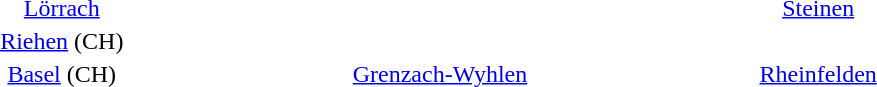<table width ="60%" border = 0 align="center">
<tr ---->
<td width ="33%" align="center"><a href='#'>Lörrach</a></td>
<td width ="33%" align="center"></td>
<td width ="33%" align="center"><a href='#'>Steinen</a></td>
</tr>
<tr ---->
<td width ="33%" align="center"><a href='#'>Riehen</a> (CH)</td>
<td width ="33%" align="center"></td>
<td width ="33%" align="center"></td>
</tr>
<tr ---->
<td width ="33%" align="center"><a href='#'>Basel</a> (CH)</td>
<td width ="33%" align="center"><a href='#'>Grenzach-Wyhlen</a></td>
<td width ="33%" align="center"><a href='#'>Rheinfelden</a></td>
</tr>
</table>
